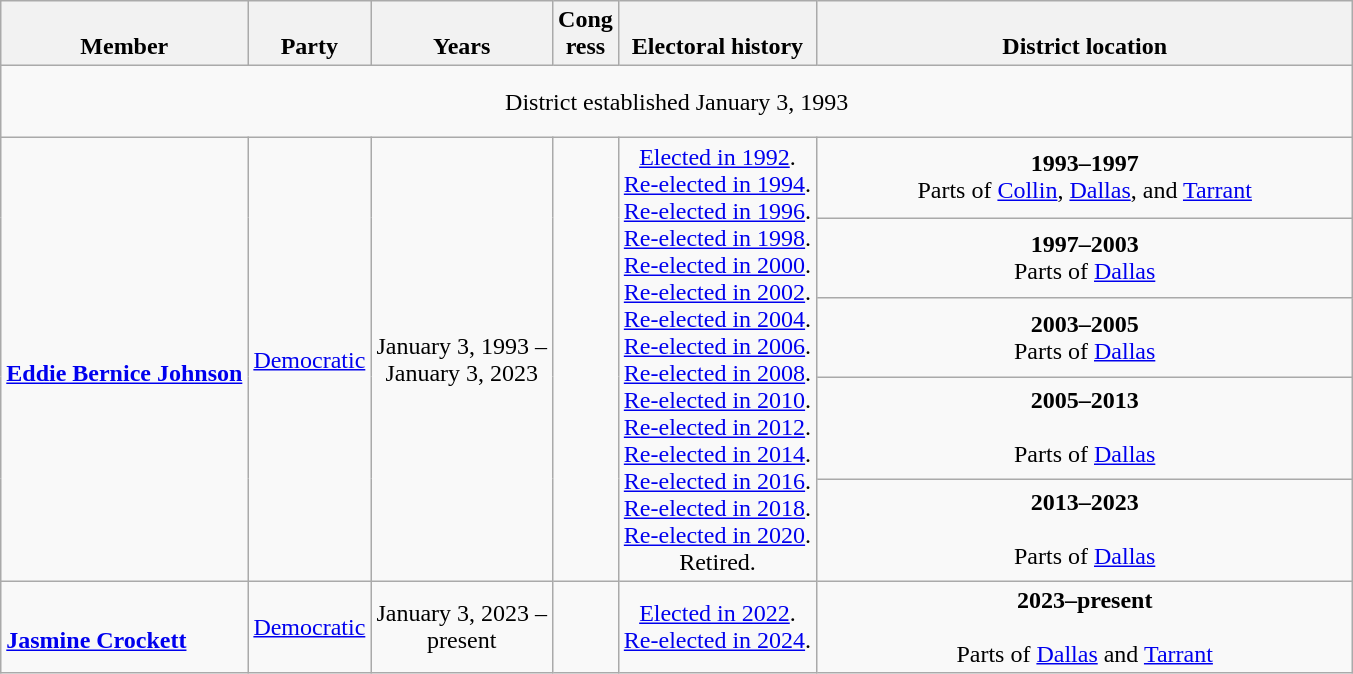<table class=wikitable style="text-align:center">
<tr valign=bottom>
<th>Member<br></th>
<th>Party</th>
<th>Years</th>
<th>Cong<br>ress</th>
<th>Electoral history</th>
<th width=350px>District location</th>
</tr>
<tr style="height:3em">
<td colspan=6>District established January 3, 1993</td>
</tr>
<tr style="height:3em">
<td rowspan=5 align=left><br><strong><a href='#'>Eddie Bernice Johnson</a></strong><br></td>
<td rowspan=5 ><a href='#'>Democratic</a></td>
<td rowspan=5 nowrap>January 3, 1993 –<br>January 3, 2023</td>
<td rowspan=5></td>
<td rowspan=5><a href='#'>Elected in 1992</a>.<br><a href='#'>Re-elected in 1994</a>.<br><a href='#'>Re-elected in 1996</a>.<br><a href='#'>Re-elected in 1998</a>.<br><a href='#'>Re-elected in 2000</a>.<br><a href='#'>Re-elected in 2002</a>.<br><a href='#'>Re-elected in 2004</a>.<br><a href='#'>Re-elected in 2006</a>.<br><a href='#'>Re-elected in 2008</a>.<br><a href='#'>Re-elected in 2010</a>.<br><a href='#'>Re-elected in 2012</a>.<br><a href='#'>Re-elected in 2014</a>.<br><a href='#'>Re-elected in 2016</a>.<br><a href='#'>Re-elected in 2018</a>.<br><a href='#'>Re-elected in 2020</a>.<br>Retired.</td>
<td><strong>1993–1997</strong><br>Parts of <a href='#'>Collin</a>, <a href='#'>Dallas</a>, and <a href='#'>Tarrant</a></td>
</tr>
<tr style="height:3em">
<td><strong>1997–2003</strong><br>Parts of <a href='#'>Dallas</a></td>
</tr>
<tr style="height:3em">
<td><strong>2003–2005</strong><br>Parts of <a href='#'>Dallas</a></td>
</tr>
<tr style="height:3em">
<td><strong>2005–2013</strong><br><br>Parts of <a href='#'>Dallas</a></td>
</tr>
<tr style="height:3em">
<td><strong>2013–2023</strong><br><br>Parts of <a href='#'>Dallas</a></td>
</tr>
<tr style="height:3em">
<td align=left><br><strong><a href='#'>Jasmine Crockett</a></strong><br></td>
<td><a href='#'>Democratic</a></td>
<td nowrap>January 3, 2023 –<br>present</td>
<td></td>
<td><a href='#'>Elected in 2022</a>.<br><a href='#'>Re-elected in 2024</a>.</td>
<td><strong>2023–present</strong><br><br>Parts of <a href='#'>Dallas</a> and <a href='#'>Tarrant</a></td>
</tr>
</table>
